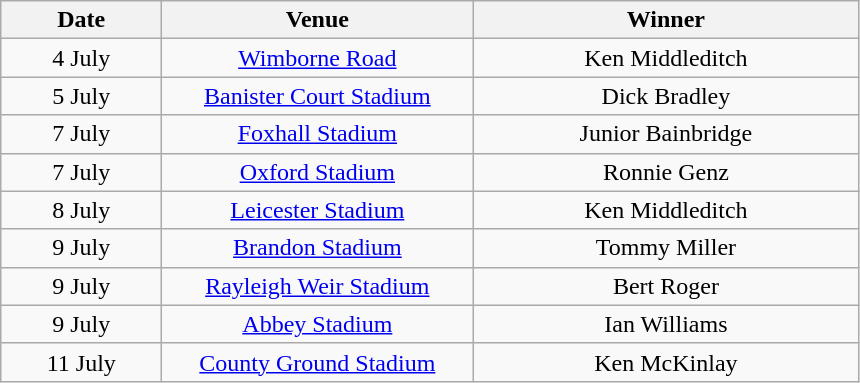<table class="wikitable" style="text-align:center">
<tr>
<th width=100>Date</th>
<th width=200>Venue</th>
<th width=250>Winner</th>
</tr>
<tr>
<td>4 July</td>
<td><a href='#'>Wimborne Road</a></td>
<td>Ken Middleditch</td>
</tr>
<tr>
<td>5 July</td>
<td><a href='#'>Banister Court Stadium</a></td>
<td>Dick Bradley</td>
</tr>
<tr>
<td>7 July</td>
<td><a href='#'>Foxhall Stadium</a></td>
<td>Junior Bainbridge</td>
</tr>
<tr>
<td>7 July</td>
<td><a href='#'>Oxford Stadium</a></td>
<td>Ronnie Genz</td>
</tr>
<tr>
<td>8 July</td>
<td><a href='#'>Leicester Stadium</a></td>
<td>Ken Middleditch</td>
</tr>
<tr>
<td>9 July</td>
<td><a href='#'>Brandon Stadium</a></td>
<td>Tommy Miller</td>
</tr>
<tr>
<td>9 July</td>
<td><a href='#'>Rayleigh Weir Stadium</a></td>
<td>Bert Roger</td>
</tr>
<tr>
<td>9 July</td>
<td><a href='#'>Abbey Stadium</a></td>
<td>Ian Williams</td>
</tr>
<tr>
<td>11 July</td>
<td><a href='#'>County Ground Stadium</a></td>
<td>Ken McKinlay</td>
</tr>
</table>
